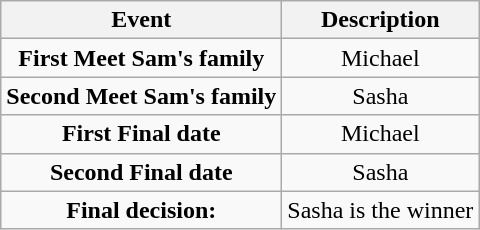<table class="wikitable sortable" style="text-align:center;">
<tr>
<th>Event</th>
<th>Description</th>
</tr>
<tr>
<td><strong>First Meet Sam's family</strong></td>
<td>Michael</td>
</tr>
<tr>
<td><strong>Second Meet Sam's family</strong></td>
<td>Sasha</td>
</tr>
<tr>
<td><strong>First Final date</strong></td>
<td>Michael</td>
</tr>
<tr>
<td><strong>Second Final date</strong></td>
<td>Sasha</td>
</tr>
<tr>
<td><strong>Final decision:</strong></td>
<td>Sasha is the winner</td>
</tr>
</table>
